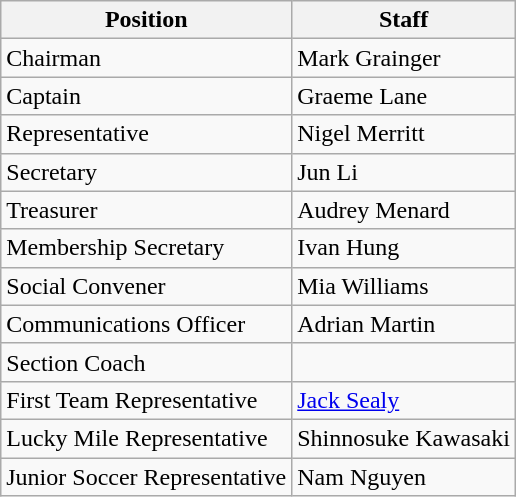<table class="wikitable">
<tr>
<th>Position</th>
<th>Staff</th>
</tr>
<tr>
<td>Chairman</td>
<td>Mark Grainger</td>
</tr>
<tr>
<td>Captain</td>
<td>Graeme Lane</td>
</tr>
<tr>
<td>Representative</td>
<td>Nigel Merritt</td>
</tr>
<tr>
<td>Secretary</td>
<td>Jun Li</td>
</tr>
<tr>
<td>Treasurer</td>
<td>Audrey Menard</td>
</tr>
<tr>
<td>Membership Secretary</td>
<td>Ivan Hung</td>
</tr>
<tr>
<td>Social Convener</td>
<td>Mia Williams</td>
</tr>
<tr>
<td>Communications Officer</td>
<td>Adrian Martin</td>
</tr>
<tr>
<td>Section Coach</td>
<td></td>
</tr>
<tr>
<td>First Team Representative</td>
<td> <a href='#'>Jack Sealy</a></td>
</tr>
<tr>
<td>Lucky Mile Representative</td>
<td> Shinnosuke Kawasaki</td>
</tr>
<tr>
<td>Junior Soccer Representative</td>
<td>Nam Nguyen</td>
</tr>
</table>
